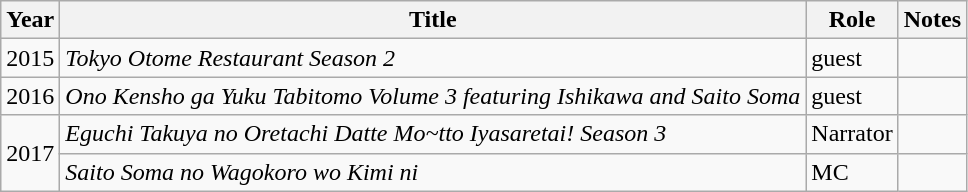<table class="wikitable">
<tr>
<th>Year</th>
<th>Title</th>
<th>Role</th>
<th>Notes</th>
</tr>
<tr>
<td rowspan="1">2015</td>
<td><em>Tokyo Otome Restaurant Season 2</em></td>
<td>guest</td>
<td></td>
</tr>
<tr>
<td rowspan="1">2016</td>
<td><em>Ono Kensho ga Yuku Tabitomo Volume 3 featuring Ishikawa and Saito Soma</em></td>
<td>guest</td>
<td></td>
</tr>
<tr>
<td rowspan="2">2017</td>
<td><em>Eguchi Takuya no Oretachi Datte Mo~tto Iyasaretai! Season 3</em></td>
<td>Narrator</td>
<td></td>
</tr>
<tr>
<td><em>Saito Soma no Wagokoro wo Kimi ni</em></td>
<td>MC</td>
<td></td>
</tr>
</table>
